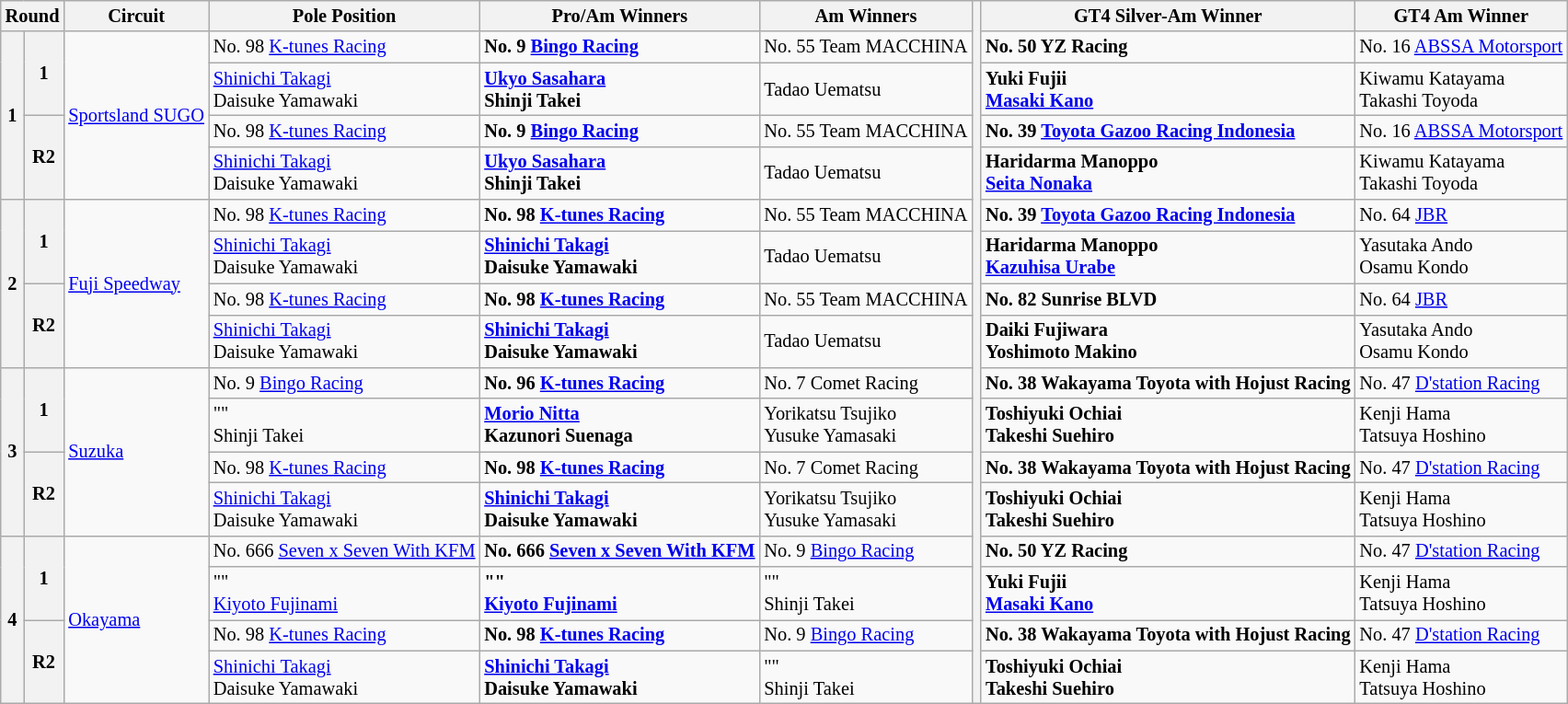<table class="wikitable" style=font-size:85%;">
<tr>
<th colspan=2>Round</th>
<th>Circuit</th>
<th>Pole Position</th>
<th>Pro/Am Winners</th>
<th>Am Winners</th>
<th rowspan="17"></th>
<th>GT4 Silver-Am Winner</th>
<th>GT4 Am Winner</th>
</tr>
<tr>
<th rowspan=4>1</th>
<th rowspan=2>1</th>
<td rowspan=4> <a href='#'>Sportsland SUGO</a></td>
<td> No. 98 <a href='#'>K-tunes Racing</a></td>
<td><strong> No. 9 <a href='#'>Bingo Racing</a></strong></td>
<td> No. 55 Team MACCHINA</td>
<td><strong> No. 50 YZ Racing</strong></td>
<td nowrap> No. 16 <a href='#'>ABSSA Motorsport</a></td>
</tr>
<tr>
<td> <a href='#'>Shinichi Takagi</a><br> Daisuke Yamawaki</td>
<td><strong> <a href='#'>Ukyo Sasahara</a><br> Shinji Takei</strong></td>
<td> Tadao Uematsu</td>
<td><strong> Yuki Fujii<br> <a href='#'>Masaki Kano</a></strong></td>
<td> Kiwamu Katayama<br> Takashi Toyoda</td>
</tr>
<tr>
<th rowspan=2>R2</th>
<td nowrap> No. 98 <a href='#'>K-tunes Racing</a></td>
<td nowrap><strong> No. 9 <a href='#'>Bingo Racing</a></strong></td>
<td nowrap> No. 55 Team MACCHINA</td>
<td><strong> No. 39 <a href='#'>Toyota Gazoo Racing Indonesia</a></strong></td>
<td> No. 16 <a href='#'>ABSSA Motorsport</a></td>
</tr>
<tr>
<td> <a href='#'>Shinichi Takagi</a><br> Daisuke Yamawaki</td>
<td><strong> <a href='#'>Ukyo Sasahara</a><br> Shinji Takei</strong></td>
<td> Tadao Uematsu</td>
<td><strong> Haridarma Manoppo<br> <a href='#'>Seita Nonaka</a></strong></td>
<td> Kiwamu Katayama<br> Takashi Toyoda</td>
</tr>
<tr>
<th rowspan=4>2</th>
<th rowspan=2>1</th>
<td rowspan=4> <a href='#'>Fuji Speedway</a></td>
<td> No. 98 <a href='#'>K-tunes Racing</a></td>
<td nowrap><strong> No. 98 <a href='#'>K-tunes Racing</a></strong></td>
<td> No. 55 Team MACCHINA</td>
<td><strong> No. 39 <a href='#'>Toyota Gazoo Racing Indonesia</a></strong></td>
<td> No. 64 <a href='#'>JBR</a></td>
</tr>
<tr>
<td> <a href='#'>Shinichi Takagi</a><br> Daisuke Yamawaki</td>
<td><strong> <a href='#'>Shinichi Takagi</a><br> Daisuke Yamawaki</strong></td>
<td> Tadao Uematsu</td>
<td><strong> Haridarma Manoppo<br> <a href='#'>Kazuhisa Urabe</a></strong></td>
<td> Yasutaka Ando<br> Osamu Kondo</td>
</tr>
<tr>
<th rowspan=2>R2</th>
<td> No. 98 <a href='#'>K-tunes Racing</a></td>
<td><strong> No. 98 <a href='#'>K-tunes Racing</a></strong></td>
<td> No. 55 Team MACCHINA</td>
<td><strong> No. 82 Sunrise BLVD</strong></td>
<td> No. 64 <a href='#'>JBR</a></td>
</tr>
<tr>
<td> <a href='#'>Shinichi Takagi</a><br> Daisuke Yamawaki</td>
<td><strong> <a href='#'>Shinichi Takagi</a><br> Daisuke Yamawaki</strong></td>
<td> Tadao Uematsu</td>
<td><strong> Daiki Fujiwara<br> Yoshimoto Makino</strong></td>
<td> Yasutaka Ando<br> Osamu Kondo</td>
</tr>
<tr>
<th rowspan=4>3</th>
<th rowspan=2>1</th>
<td rowspan=4> <a href='#'>Suzuka</a></td>
<td> No. 9 <a href='#'>Bingo Racing</a></td>
<td><strong> No. 96 <a href='#'>K-tunes Racing</a></strong></td>
<td> No. 7 Comet Racing</td>
<td><strong> No. 38 Wakayama Toyota with Hojust Racing</strong></td>
<td> No. 47 <a href='#'>D'station Racing</a></td>
</tr>
<tr>
<td> ""<br> Shinji Takei</td>
<td><strong> <a href='#'>Morio Nitta</a><br> Kazunori Suenaga</strong></td>
<td> Yorikatsu Tsujiko<br> Yusuke Yamasaki</td>
<td><strong> Toshiyuki Ochiai<br> Takeshi Suehiro</strong></td>
<td> Kenji Hama<br> Tatsuya Hoshino</td>
</tr>
<tr>
<th rowspan=2>R2</th>
<td> No. 98 <a href='#'>K-tunes Racing</a></td>
<td><strong> No. 98 <a href='#'>K-tunes Racing</a></strong></td>
<td> No. 7 Comet Racing</td>
<td><strong> No. 38 Wakayama Toyota with Hojust Racing</strong></td>
<td> No. 47 <a href='#'>D'station Racing</a></td>
</tr>
<tr>
<td> <a href='#'>Shinichi Takagi</a><br> Daisuke Yamawaki</td>
<td><strong> <a href='#'>Shinichi Takagi</a><br> Daisuke Yamawaki</strong></td>
<td> Yorikatsu Tsujiko<br> Yusuke Yamasaki</td>
<td><strong> Toshiyuki Ochiai<br> Takeshi Suehiro</strong></td>
<td> Kenji Hama<br> Tatsuya Hoshino</td>
</tr>
<tr>
<th rowspan=4>4</th>
<th rowspan=2>1</th>
<td rowspan=4> <a href='#'>Okayama</a></td>
<td nowrap> No. 666 <a href='#'>Seven x Seven With KFM</a></td>
<td nowrap><strong> No. 666 <a href='#'>Seven x Seven With KFM</a></strong></td>
<td> No. 9 <a href='#'>Bingo Racing</a></td>
<td><strong> No. 50 YZ Racing</strong></td>
<td> No. 47 <a href='#'>D'station Racing</a></td>
</tr>
<tr>
<td> ""<br> <a href='#'>Kiyoto Fujinami</a></td>
<td><strong> ""<br> <a href='#'>Kiyoto Fujinami</a></strong></td>
<td> ""<br> Shinji Takei</td>
<td><strong> Yuki Fujii<br> <a href='#'>Masaki Kano</a></strong></td>
<td> Kenji Hama<br> Tatsuya Hoshino</td>
</tr>
<tr>
<th rowspan=2>R2</th>
<td> No. 98 <a href='#'>K-tunes Racing</a></td>
<td><strong> No. 98 <a href='#'>K-tunes Racing</a></strong></td>
<td> No. 9 <a href='#'>Bingo Racing</a></td>
<td><strong> No. 38 Wakayama Toyota with Hojust Racing</strong></td>
<td> No. 47 <a href='#'>D'station Racing</a></td>
</tr>
<tr>
<td> <a href='#'>Shinichi Takagi</a><br> Daisuke Yamawaki</td>
<td><strong> <a href='#'>Shinichi Takagi</a><br> Daisuke Yamawaki</strong></td>
<td> ""<br> Shinji Takei</td>
<td><strong> Toshiyuki Ochiai<br> Takeshi Suehiro</strong></td>
<td> Kenji Hama<br> Tatsuya Hoshino</td>
</tr>
</table>
